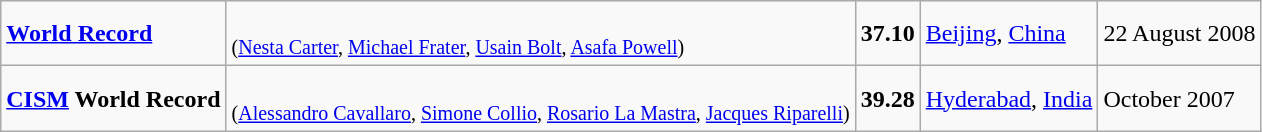<table class="wikitable">
<tr>
<td><strong><a href='#'>World Record</a></strong></td>
<td><br><small>(<a href='#'>Nesta Carter</a>, <a href='#'>Michael Frater</a>, <a href='#'>Usain Bolt</a>, <a href='#'>Asafa Powell</a>)</small></td>
<td><strong>37.10</strong></td>
<td><a href='#'>Beijing</a>, <a href='#'>China</a></td>
<td>22 August 2008</td>
</tr>
<tr>
<td><strong><a href='#'>CISM</a> World Record</strong></td>
<td><br><small>(<a href='#'>Alessandro Cavallaro</a>, <a href='#'>Simone Collio</a>, <a href='#'>Rosario La Mastra</a>, <a href='#'>Jacques Riparelli</a>)</small></td>
<td><strong>39.28</strong></td>
<td><a href='#'>Hyderabad</a>, <a href='#'>India</a></td>
<td>October 2007</td>
</tr>
</table>
